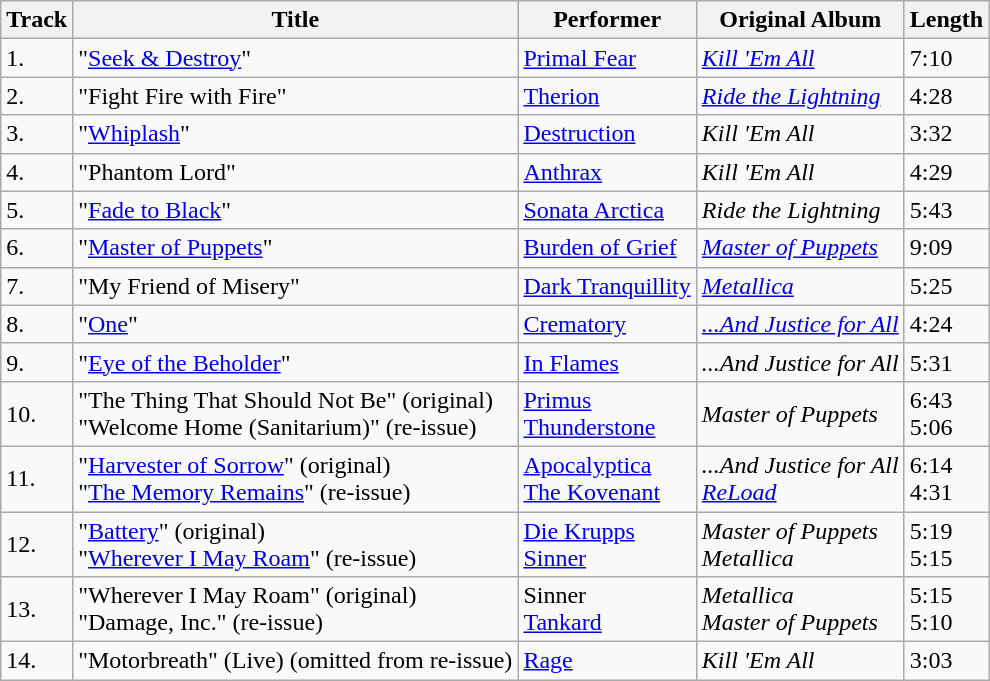<table class="wikitable">
<tr>
<th>Track</th>
<th>Title</th>
<th>Performer</th>
<th>Original Album</th>
<th>Length</th>
</tr>
<tr>
<td>1.</td>
<td>"<a href='#'>Seek & Destroy</a>"</td>
<td><a href='#'>Primal Fear</a></td>
<td><em><a href='#'>Kill 'Em All</a></em></td>
<td>7:10</td>
</tr>
<tr>
<td>2.</td>
<td>"Fight Fire with Fire"</td>
<td><a href='#'>Therion</a></td>
<td><em><a href='#'>Ride the Lightning</a></em></td>
<td>4:28</td>
</tr>
<tr>
<td>3.</td>
<td>"<a href='#'>Whiplash</a>"</td>
<td><a href='#'>Destruction</a></td>
<td><em>Kill 'Em All</em></td>
<td>3:32</td>
</tr>
<tr>
<td>4.</td>
<td>"Phantom Lord"</td>
<td><a href='#'>Anthrax</a></td>
<td><em>Kill 'Em All</em></td>
<td>4:29</td>
</tr>
<tr>
<td>5.</td>
<td>"<a href='#'>Fade to Black</a>"</td>
<td><a href='#'>Sonata Arctica</a></td>
<td><em>Ride the Lightning</em></td>
<td>5:43</td>
</tr>
<tr>
<td>6.</td>
<td>"<a href='#'>Master of Puppets</a>"</td>
<td><a href='#'>Burden of Grief</a></td>
<td><em><a href='#'>Master of Puppets</a></em></td>
<td>9:09</td>
</tr>
<tr>
<td>7.</td>
<td>"My Friend of Misery"</td>
<td><a href='#'>Dark Tranquillity</a></td>
<td><em><a href='#'>Metallica</a></em></td>
<td>5:25</td>
</tr>
<tr>
<td>8.</td>
<td>"<a href='#'>One</a>"</td>
<td><a href='#'>Crematory</a></td>
<td><em><a href='#'>...And Justice for All</a></em></td>
<td>4:24</td>
</tr>
<tr>
<td>9.</td>
<td>"<a href='#'>Eye of the Beholder</a>"</td>
<td><a href='#'>In Flames</a></td>
<td><em>...And Justice for All</em></td>
<td>5:31</td>
</tr>
<tr>
<td>10.</td>
<td>"The Thing That Should Not Be" (original)<br>"Welcome Home (Sanitarium)" (re-issue)</td>
<td><a href='#'>Primus</a><br><a href='#'>Thunderstone</a></td>
<td><em>Master of Puppets</em></td>
<td>6:43<br>5:06</td>
</tr>
<tr>
<td>11.</td>
<td>"<a href='#'>Harvester of Sorrow</a>" (original)<br>"<a href='#'>The Memory Remains</a>" (re-issue)</td>
<td><a href='#'>Apocalyptica</a><br><a href='#'>The Kovenant</a></td>
<td><em>...And Justice for All</em><br><em><a href='#'>ReLoad</a></em></td>
<td>6:14<br>4:31</td>
</tr>
<tr>
<td>12.</td>
<td>"<a href='#'>Battery</a>" (original)<br>"<a href='#'>Wherever I May Roam</a>" (re-issue)</td>
<td><a href='#'>Die Krupps</a><br><a href='#'>Sinner</a></td>
<td><em>Master of Puppets</em><br><em>Metallica</em></td>
<td>5:19<br>5:15</td>
</tr>
<tr>
<td>13.</td>
<td>"Wherever I May Roam" (original)<br>"Damage, Inc." (re-issue)</td>
<td>Sinner<br><a href='#'>Tankard</a></td>
<td><em>Metallica</em><br><em>Master of Puppets</em></td>
<td>5:15<br>5:10</td>
</tr>
<tr>
<td>14.</td>
<td>"Motorbreath" (Live) (omitted from re-issue)</td>
<td><a href='#'>Rage</a></td>
<td><em>Kill 'Em All</em></td>
<td>3:03</td>
</tr>
</table>
